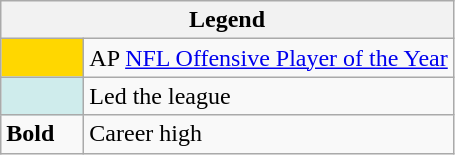<table class="wikitable">
<tr>
<th colspan="2">Legend</th>
</tr>
<tr>
<td style="background:#ffd700; width:3em;"></td>
<td>AP <a href='#'>NFL Offensive Player of the Year</a></td>
</tr>
<tr>
<td style="background:#cfecec; width:3em;"></td>
<td>Led the league</td>
</tr>
<tr>
<td><strong>Bold</strong></td>
<td>Career high</td>
</tr>
</table>
